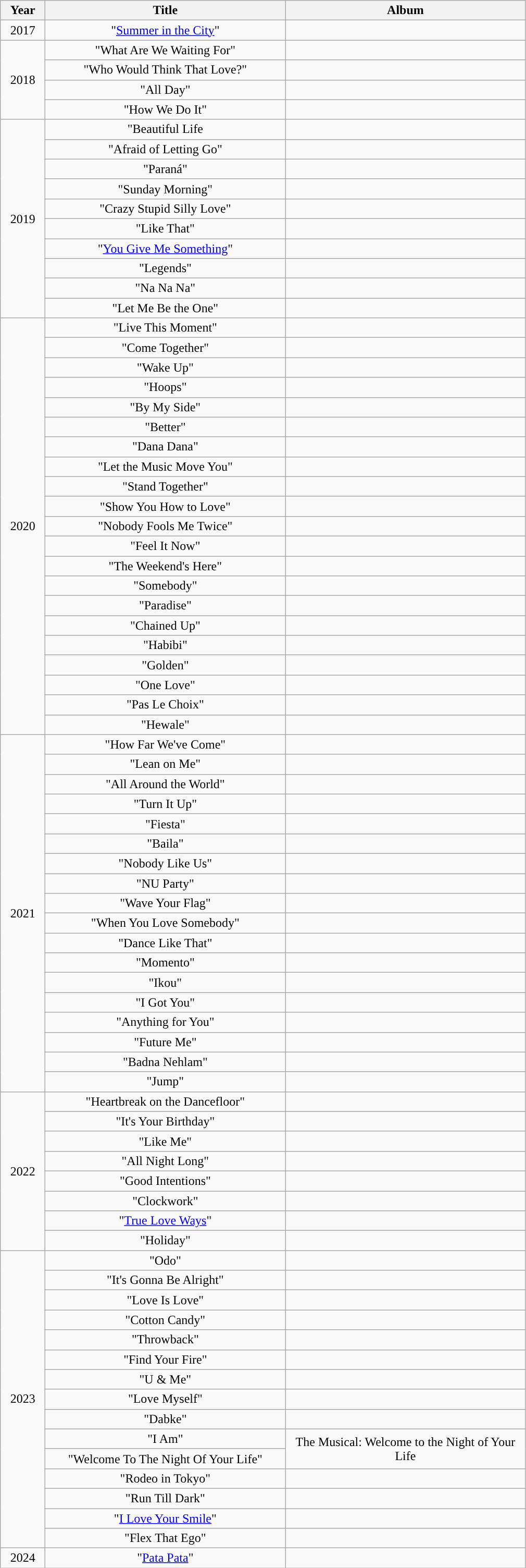<table class="wikitable plainrowheaders" style="text-align:center;">
<tr>
<th scope="col" style="width:50px;">Year</th>
<th scope="col" style="width:300px;">Title</th>
<th scope="col" style="width:300px;">Album</th>
</tr>
<tr>
<td>2017</td>
<td>"<a href='#'>Summer in the City</a>"</td>
<td></td>
</tr>
<tr>
<td rowspan="4">2018</td>
<td>"What Are We Waiting For"</td>
<td></td>
</tr>
<tr>
<td>"Who Would Think That Love?"</td>
<td></td>
</tr>
<tr>
<td>"All Day"</td>
<td></td>
</tr>
<tr>
<td>"How We Do It" </td>
<td></td>
</tr>
<tr>
<td rowspan="10">2019</td>
<td>"Beautiful Life</td>
<td></td>
</tr>
<tr>
<td>"Afraid of Letting Go"</td>
<td></td>
</tr>
<tr>
<td>"Paraná"</td>
<td></td>
</tr>
<tr>
<td>"Sunday Morning"</td>
<td></td>
</tr>
<tr>
<td>"Crazy Stupid Silly Love"</td>
<td></td>
</tr>
<tr>
<td>"Like That"</td>
<td></td>
</tr>
<tr>
<td>"<a href='#'>You Give Me Something</a>"</td>
<td></td>
</tr>
<tr>
<td>"Legends"</td>
<td></td>
</tr>
<tr>
<td>"Na Na Na"</td>
<td></td>
</tr>
<tr>
<td>"Let Me Be the One"</td>
<td></td>
</tr>
<tr>
<td rowspan="21">2020</td>
<td>"Live This Moment"</td>
<td></td>
</tr>
<tr>
<td>"Come Together"</td>
<td></td>
</tr>
<tr>
<td>"Wake Up"</td>
<td></td>
</tr>
<tr>
<td>"Hoops"</td>
<td></td>
</tr>
<tr>
<td>"By My Side"</td>
<td></td>
</tr>
<tr>
<td>"Better"</td>
<td></td>
</tr>
<tr>
<td>"Dana Dana"</td>
<td></td>
</tr>
<tr>
<td>"Let the Music Move You"</td>
<td></td>
</tr>
<tr>
<td>"Stand Together"</td>
<td></td>
</tr>
<tr>
<td>"Show You How to Love"</td>
<td></td>
</tr>
<tr>
<td>"Nobody Fools Me Twice"</td>
<td></td>
</tr>
<tr>
<td>"Feel It Now"</td>
<td></td>
</tr>
<tr>
<td>"The Weekend's Here"</td>
<td></td>
</tr>
<tr>
<td>"Somebody"</td>
<td></td>
</tr>
<tr>
<td>"Paradise"</td>
<td></td>
</tr>
<tr>
<td>"Chained Up"</td>
<td></td>
</tr>
<tr>
<td>"Habibi"</td>
<td></td>
</tr>
<tr>
<td>"Golden"</td>
<td></td>
</tr>
<tr>
<td>"One Love" </td>
<td></td>
</tr>
<tr>
<td>"Pas Le Choix" </td>
<td></td>
</tr>
<tr>
<td>"Hewale"</td>
<td></td>
</tr>
<tr>
<td rowspan="18">2021</td>
<td>"How Far We've Come"</td>
<td></td>
</tr>
<tr>
<td>"Lean on Me"</td>
<td></td>
</tr>
<tr>
<td>"All Around the World"</td>
<td></td>
</tr>
<tr>
<td>"Turn It Up"</td>
<td></td>
</tr>
<tr>
<td>"Fiesta"</td>
<td></td>
</tr>
<tr>
<td>"Baila"</td>
<td></td>
</tr>
<tr>
<td>"Nobody Like Us"</td>
<td></td>
</tr>
<tr>
<td>"NU Party"</td>
<td></td>
</tr>
<tr>
<td>"Wave Your Flag"</td>
<td></td>
</tr>
<tr>
<td>"When You Love Somebody"</td>
<td></td>
</tr>
<tr>
<td>"Dance Like That"</td>
<td></td>
</tr>
<tr>
<td>"Momento"</td>
<td></td>
</tr>
<tr>
<td>"Ikou"</td>
<td></td>
</tr>
<tr>
<td>"I Got You"</td>
<td></td>
</tr>
<tr>
<td>"Anything for You"</td>
<td></td>
</tr>
<tr>
<td>"Future Me"</td>
<td></td>
</tr>
<tr>
<td>"Badna Nehlam"</td>
<td></td>
</tr>
<tr>
<td>"Jump" </td>
<td></td>
</tr>
<tr>
<td rowspan="8”">2022</td>
<td>"Heartbreak on the Dancefloor"</td>
<td></td>
</tr>
<tr>
<td>"It's Your Birthday"</td>
<td></td>
</tr>
<tr>
<td>"Like Me"</td>
<td></td>
</tr>
<tr>
<td>"All Night Long"</td>
<td></td>
</tr>
<tr>
<td>"Good Intentions"</td>
<td></td>
</tr>
<tr>
<td>"Clockwork"</td>
<td></td>
</tr>
<tr>
<td>"<a href='#'>True Love Ways</a>"</td>
<td></td>
</tr>
<tr>
<td>"Holiday"</td>
<td></td>
</tr>
<tr>
<td rowspan="15">2023</td>
<td>"Odo"</td>
<td></td>
</tr>
<tr>
<td>"It's Gonna Be Alright"</td>
<td></td>
</tr>
<tr>
<td>"Love Is Love"</td>
<td></td>
</tr>
<tr>
<td>"Cotton Candy"</td>
<td></td>
</tr>
<tr>
<td>"Throwback"</td>
<td></td>
</tr>
<tr>
<td>"Find Your Fire"</td>
<td></td>
</tr>
<tr>
<td>"U & Me"</td>
<td></td>
</tr>
<tr>
<td>"Love Myself"</td>
<td></td>
</tr>
<tr>
<td>"Dabke"</td>
<td></td>
</tr>
<tr>
<td>"I Am"</td>
<td rowspan="2">The Musical: Welcome to the Night of Your Life</td>
</tr>
<tr>
<td>"Welcome To The Night Of Your Life" <br></td>
</tr>
<tr>
<td>"Rodeo in Tokyo"</td>
<td></td>
</tr>
<tr>
<td>"Run Till Dark" </td>
<td></td>
</tr>
<tr>
<td>"<a href='#'>I Love Your Smile</a>"</td>
<td></td>
</tr>
<tr>
<td>"Flex That Ego"</td>
<td></td>
</tr>
<tr>
<td>2024</td>
<td>"<a href='#'>Pata Pata</a>" </td>
<td></td>
</tr>
</table>
